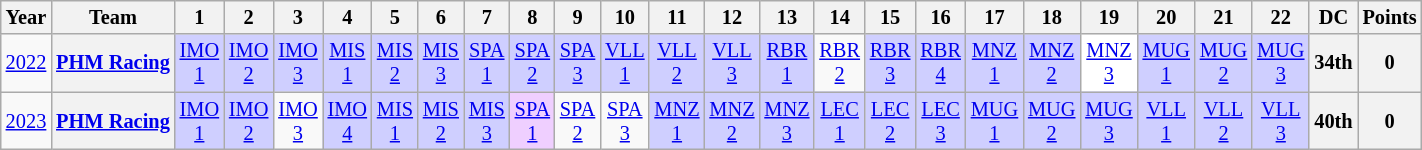<table class="wikitable" style="text-align:center; font-size:85%">
<tr>
<th>Year</th>
<th>Team</th>
<th>1</th>
<th>2</th>
<th>3</th>
<th>4</th>
<th>5</th>
<th>6</th>
<th>7</th>
<th>8</th>
<th>9</th>
<th>10</th>
<th>11</th>
<th>12</th>
<th>13</th>
<th>14</th>
<th>15</th>
<th>16</th>
<th>17</th>
<th>18</th>
<th>19</th>
<th>20</th>
<th>21</th>
<th>22</th>
<th>DC</th>
<th>Points</th>
</tr>
<tr>
<td><a href='#'>2022</a></td>
<th nowrap><a href='#'>PHM Racing</a></th>
<td style="background:#CFCFFF"><a href='#'>IMO<br>1</a><br></td>
<td style="background:#CFCFFF"><a href='#'>IMO<br>2</a><br></td>
<td style="background:#CFCFFF"><a href='#'>IMO<br>3</a><br></td>
<td style="background:#CFCFFF"><a href='#'>MIS<br>1</a><br></td>
<td style="background:#CFCFFF"><a href='#'>MIS<br>2</a><br></td>
<td style="background:#CFCFFF"><a href='#'>MIS<br>3</a><br></td>
<td style="background:#CFCFFF"><a href='#'>SPA<br>1</a><br></td>
<td style="background:#CFCFFF"><a href='#'>SPA<br>2</a><br></td>
<td style="background:#CFCFFF"><a href='#'>SPA<br>3</a><br></td>
<td style="background:#CFCFFF"><a href='#'>VLL<br>1</a><br></td>
<td style="background:#CFCFFF"><a href='#'>VLL<br>2</a><br></td>
<td style="background:#CFCFFF"><a href='#'>VLL<br>3</a><br></td>
<td style="background:#CFCFFF"><a href='#'>RBR<br>1</a><br></td>
<td><a href='#'>RBR<br>2</a></td>
<td style="background:#CFCFFF"><a href='#'>RBR<br>3</a><br></td>
<td style="background:#CFCFFF"><a href='#'>RBR<br>4</a><br></td>
<td style="background:#CFCFFF"><a href='#'>MNZ<br>1</a><br></td>
<td style="background:#CFCFFF"><a href='#'>MNZ<br>2</a><br></td>
<td style="background:#FFFFFF"><a href='#'>MNZ<br>3</a><br></td>
<td style="background:#CFCFFF"><a href='#'>MUG<br>1</a><br></td>
<td style="background:#CFCFFF"><a href='#'>MUG<br>2</a><br></td>
<td style="background:#CFCFFF"><a href='#'>MUG<br>3</a><br></td>
<th>34th</th>
<th>0</th>
</tr>
<tr>
<td><a href='#'>2023</a></td>
<th nowrap><a href='#'>PHM Racing</a></th>
<td style="background:#CFCFFF;"><a href='#'>IMO<br>1</a><br></td>
<td style="background:#CFCFFF;"><a href='#'>IMO<br>2</a><br></td>
<td><a href='#'>IMO<br>3</a></td>
<td style="background:#CFCFFF;"><a href='#'>IMO<br>4</a><br></td>
<td style="background:#CFCFFF;"><a href='#'>MIS<br>1</a><br></td>
<td style="background:#CFCFFF;"><a href='#'>MIS<br>2</a><br></td>
<td style="background:#CFCFFF;"><a href='#'>MIS<br>3</a><br></td>
<td style="background:#EFCFFF;"><a href='#'>SPA<br>1</a><br></td>
<td><a href='#'>SPA<br>2</a><br></td>
<td><a href='#'>SPA<br>3</a><br></td>
<td style="background:#CFCFFF;"><a href='#'>MNZ<br>1</a><br></td>
<td style="background:#CFCFFF;"><a href='#'>MNZ<br>2</a><br></td>
<td style="background:#CFCFFF;"><a href='#'>MNZ<br>3</a><br></td>
<td style="background:#CFCFFF;"><a href='#'>LEC<br>1</a><br></td>
<td style="background:#CFCFFF;"><a href='#'>LEC<br>2</a><br></td>
<td style="background:#CFCFFF;"><a href='#'>LEC<br>3</a><br></td>
<td style="background:#CFCFFF;"><a href='#'>MUG<br>1</a><br></td>
<td style="background:#CFCFFF;"><a href='#'>MUG<br>2</a><br></td>
<td style="background:#CFCFFF;"><a href='#'>MUG<br>3</a><br></td>
<td style="background:#CFCFFF;"><a href='#'>VLL<br>1</a><br></td>
<td style="background:#CFCFFF;"><a href='#'>VLL<br>2</a><br></td>
<td style="background:#CFCFFF;"><a href='#'>VLL<br>3</a><br></td>
<th>40th</th>
<th>0</th>
</tr>
</table>
